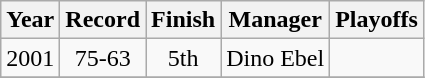<table class="wikitable" style="text-align:center">
<tr>
<th>Year</th>
<th>Record</th>
<th>Finish</th>
<th>Manager</th>
<th>Playoffs</th>
</tr>
<tr>
<td>2001</td>
<td>75-63</td>
<td>5th</td>
<td>Dino Ebel</td>
<td></td>
</tr>
<tr>
</tr>
</table>
